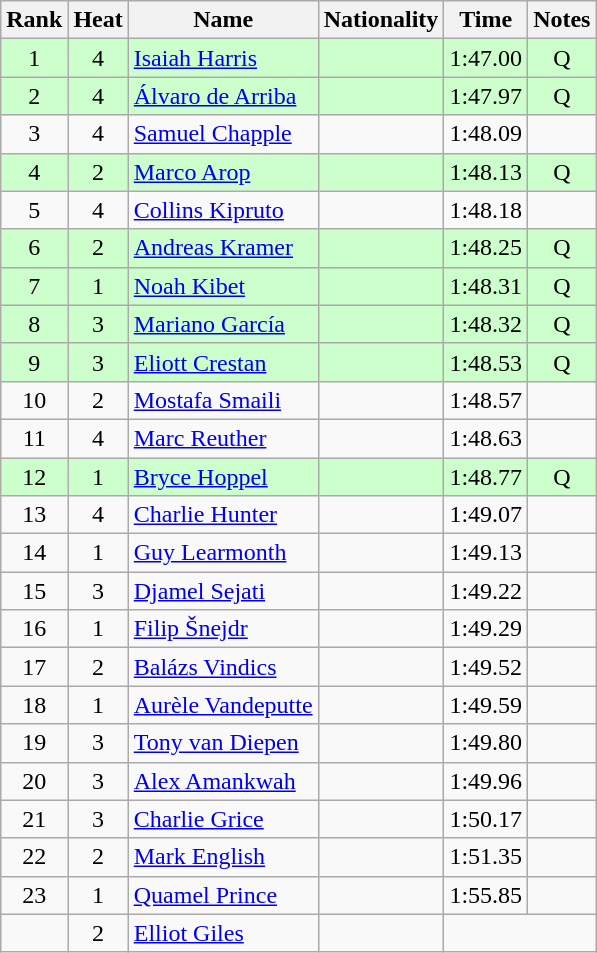<table class="wikitable sortable" style="text-align:center">
<tr>
<th>Rank</th>
<th>Heat</th>
<th>Name</th>
<th>Nationality</th>
<th>Time</th>
<th>Notes</th>
</tr>
<tr bgcolor=ccffcc>
<td>1</td>
<td>4</td>
<td align="left"><a href='#'>Isaiah Harris</a></td>
<td align=left></td>
<td>1:47.00</td>
<td>Q</td>
</tr>
<tr bgcolor=ccffcc>
<td>2</td>
<td>4</td>
<td align="left"><a href='#'>Álvaro de Arriba</a></td>
<td align=left></td>
<td>1:47.97</td>
<td>Q</td>
</tr>
<tr>
<td>3</td>
<td>4</td>
<td align="left"><a href='#'>Samuel Chapple</a></td>
<td align=left></td>
<td>1:48.09</td>
<td></td>
</tr>
<tr bgcolor=ccffcc>
<td>4</td>
<td>2</td>
<td align="left"><a href='#'>Marco Arop</a></td>
<td align=left></td>
<td>1:48.13</td>
<td>Q</td>
</tr>
<tr>
<td>5</td>
<td>4</td>
<td align="left"><a href='#'>Collins Kipruto</a></td>
<td align=left></td>
<td>1:48.18</td>
<td></td>
</tr>
<tr bgcolor=ccffcc>
<td>6</td>
<td>2</td>
<td align="left"><a href='#'>Andreas Kramer</a></td>
<td align=left></td>
<td>1:48.25</td>
<td>Q</td>
</tr>
<tr bgcolor=ccffcc>
<td>7</td>
<td>1</td>
<td align="left"><a href='#'>Noah Kibet</a></td>
<td align=left></td>
<td>1:48.31</td>
<td>Q</td>
</tr>
<tr bgcolor=ccffcc>
<td>8</td>
<td>3</td>
<td align="left"><a href='#'>Mariano García</a></td>
<td align=left></td>
<td>1:48.32</td>
<td>Q</td>
</tr>
<tr bgcolor=ccffcc>
<td>9</td>
<td>3</td>
<td align="left"><a href='#'>Eliott Crestan</a></td>
<td align=left></td>
<td>1:48.53</td>
<td>Q</td>
</tr>
<tr>
<td>10</td>
<td>2</td>
<td align="left"><a href='#'>Mostafa Smaili</a></td>
<td align=left></td>
<td>1:48.57</td>
<td></td>
</tr>
<tr>
<td>11</td>
<td>4</td>
<td align="left"><a href='#'>Marc Reuther</a></td>
<td align=left></td>
<td>1:48.63</td>
<td></td>
</tr>
<tr bgcolor=ccffcc>
<td>12</td>
<td>1</td>
<td align="left"><a href='#'>Bryce Hoppel</a></td>
<td align=left></td>
<td>1:48.77</td>
<td>Q</td>
</tr>
<tr>
<td>13</td>
<td>4</td>
<td align="left"><a href='#'>Charlie Hunter</a></td>
<td align=left></td>
<td>1:49.07</td>
<td></td>
</tr>
<tr>
<td>14</td>
<td>1</td>
<td align="left"><a href='#'>Guy Learmonth</a></td>
<td align=left></td>
<td>1:49.13</td>
<td></td>
</tr>
<tr>
<td>15</td>
<td>3</td>
<td align="left"><a href='#'>Djamel Sejati</a></td>
<td align=left></td>
<td>1:49.22</td>
<td></td>
</tr>
<tr>
<td>16</td>
<td>1</td>
<td align="left"><a href='#'>Filip Šnejdr</a></td>
<td align=left></td>
<td>1:49.29</td>
<td></td>
</tr>
<tr>
<td>17</td>
<td>2</td>
<td align="left"><a href='#'>Balázs Vindics</a></td>
<td align=left></td>
<td>1:49.52</td>
<td></td>
</tr>
<tr>
<td>18</td>
<td>1</td>
<td align="left"><a href='#'>Aurèle Vandeputte</a></td>
<td align=left></td>
<td>1:49.59</td>
<td></td>
</tr>
<tr>
<td>19</td>
<td>3</td>
<td align="left"><a href='#'>Tony van Diepen</a></td>
<td align=left></td>
<td>1:49.80</td>
<td></td>
</tr>
<tr>
<td>20</td>
<td>3</td>
<td align="left"><a href='#'>Alex Amankwah</a></td>
<td align=left></td>
<td>1:49.96</td>
<td></td>
</tr>
<tr>
<td>21</td>
<td>3</td>
<td align="left"><a href='#'>Charlie Grice</a></td>
<td align=left></td>
<td>1:50.17</td>
<td></td>
</tr>
<tr>
<td>22</td>
<td>2</td>
<td align="left"><a href='#'>Mark English</a></td>
<td align=left></td>
<td>1:51.35</td>
<td></td>
</tr>
<tr>
<td>23</td>
<td>1</td>
<td align="left"><a href='#'>Quamel Prince</a></td>
<td align=left></td>
<td>1:55.85</td>
<td></td>
</tr>
<tr>
<td></td>
<td>2</td>
<td align="left"><a href='#'>Elliot Giles</a></td>
<td align=left></td>
<td colspan=2></td>
</tr>
</table>
